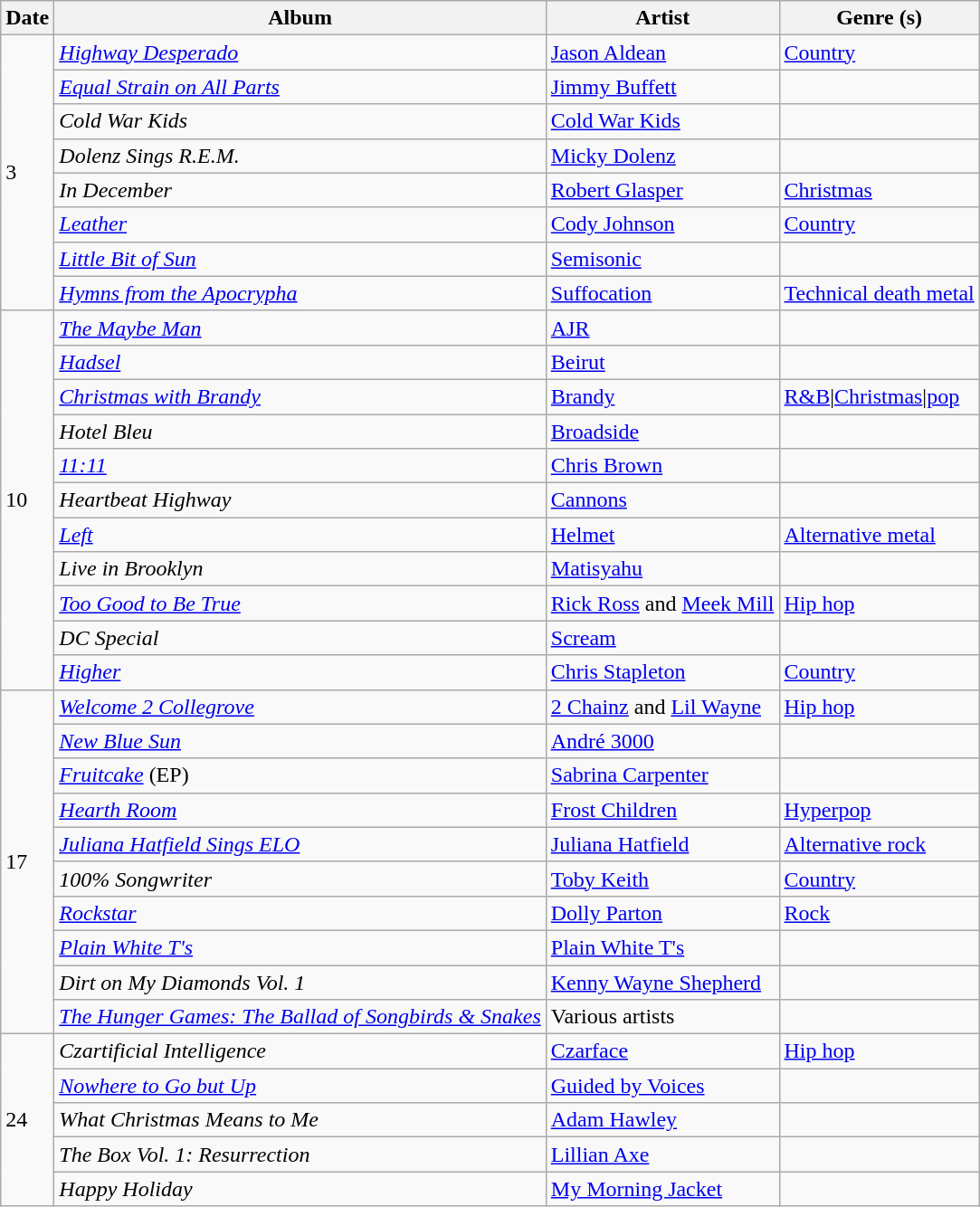<table class="wikitable">
<tr>
<th>Date</th>
<th>Album</th>
<th>Artist</th>
<th>Genre (s)</th>
</tr>
<tr>
<td rowspan="8">3</td>
<td><em><a href='#'>Highway Desperado</a></em></td>
<td><a href='#'>Jason Aldean</a></td>
<td><a href='#'>Country</a></td>
</tr>
<tr>
<td><em><a href='#'>Equal Strain on All Parts</a></em></td>
<td><a href='#'>Jimmy Buffett</a></td>
<td></td>
</tr>
<tr>
<td><em>Cold War Kids</em></td>
<td><a href='#'>Cold War Kids</a></td>
<td></td>
</tr>
<tr>
<td><em>Dolenz Sings R.E.M.</em></td>
<td><a href='#'>Micky Dolenz</a></td>
<td></td>
</tr>
<tr>
<td><em>In December</em></td>
<td><a href='#'>Robert Glasper</a></td>
<td><a href='#'>Christmas</a></td>
</tr>
<tr>
<td><em><a href='#'>Leather</a></em></td>
<td><a href='#'>Cody Johnson</a></td>
<td><a href='#'>Country</a></td>
</tr>
<tr>
<td><em><a href='#'>Little Bit of Sun</a></em></td>
<td><a href='#'>Semisonic</a></td>
<td></td>
</tr>
<tr>
<td><em><a href='#'>Hymns from the Apocrypha</a></em></td>
<td><a href='#'>Suffocation</a></td>
<td><a href='#'>Technical death metal</a></td>
</tr>
<tr>
<td rowspan="11">10</td>
<td><em><a href='#'>The Maybe Man</a></em></td>
<td><a href='#'>AJR</a></td>
<td></td>
</tr>
<tr>
<td><em><a href='#'>Hadsel</a></em></td>
<td><a href='#'>Beirut</a></td>
<td></td>
</tr>
<tr>
<td><em><a href='#'>Christmas with Brandy</a></em></td>
<td><a href='#'>Brandy</a></td>
<td {{hlist><a href='#'>R&B</a>|<a href='#'>Christmas</a>|<a href='#'>pop</a></td>
</tr>
<tr>
<td><em>Hotel Bleu</em></td>
<td><a href='#'>Broadside</a></td>
<td></td>
</tr>
<tr>
<td><em><a href='#'>11:11</a></em></td>
<td><a href='#'>Chris Brown</a></td>
<td></td>
</tr>
<tr>
<td><em>Heartbeat Highway</em></td>
<td><a href='#'>Cannons</a></td>
<td></td>
</tr>
<tr>
<td><em><a href='#'>Left</a></em></td>
<td><a href='#'>Helmet</a></td>
<td><a href='#'>Alternative metal</a></td>
</tr>
<tr>
<td><em>Live in Brooklyn</em></td>
<td><a href='#'>Matisyahu</a></td>
<td></td>
</tr>
<tr>
<td><em><a href='#'>Too Good to Be True</a></em></td>
<td><a href='#'>Rick Ross</a> and <a href='#'>Meek Mill</a></td>
<td><a href='#'>Hip hop</a></td>
</tr>
<tr>
<td><em>DC Special</em></td>
<td><a href='#'>Scream</a></td>
<td></td>
</tr>
<tr>
<td><em><a href='#'>Higher</a></em></td>
<td><a href='#'>Chris Stapleton</a></td>
<td><a href='#'>Country</a></td>
</tr>
<tr>
<td rowspan="10">17</td>
<td><em><a href='#'>Welcome 2 Collegrove</a></em></td>
<td><a href='#'>2 Chainz</a> and <a href='#'>Lil Wayne</a></td>
<td><a href='#'>Hip hop</a></td>
</tr>
<tr>
<td><em><a href='#'>New Blue Sun</a></em></td>
<td><a href='#'>André 3000</a></td>
<td></td>
</tr>
<tr>
<td><em><a href='#'>Fruitcake</a></em> (EP)</td>
<td><a href='#'>Sabrina Carpenter</a></td>
<td></td>
</tr>
<tr>
<td><em><a href='#'>Hearth Room</a></em></td>
<td><a href='#'>Frost Children</a></td>
<td><a href='#'>Hyperpop</a></td>
</tr>
<tr>
<td><em><a href='#'>Juliana Hatfield Sings ELO</a></em></td>
<td><a href='#'>Juliana Hatfield</a></td>
<td><a href='#'>Alternative rock</a></td>
</tr>
<tr>
<td><em>100% Songwriter</em></td>
<td><a href='#'>Toby Keith</a></td>
<td><a href='#'>Country</a></td>
</tr>
<tr>
<td><em><a href='#'>Rockstar</a></em></td>
<td><a href='#'>Dolly Parton</a></td>
<td><a href='#'>Rock</a></td>
</tr>
<tr>
<td><em><a href='#'>Plain White T's</a></em></td>
<td><a href='#'>Plain White T's</a></td>
<td></td>
</tr>
<tr>
<td><em>Dirt on My Diamonds Vol. 1</em></td>
<td><a href='#'>Kenny Wayne Shepherd</a></td>
<td></td>
</tr>
<tr>
<td><em><a href='#'>The Hunger Games: The Ballad of Songbirds & Snakes</a></em></td>
<td>Various artists</td>
<td></td>
</tr>
<tr>
<td rowspan="5">24</td>
<td><em>Czartificial Intelligence</em></td>
<td><a href='#'>Czarface</a></td>
<td><a href='#'>Hip hop</a></td>
</tr>
<tr>
<td><em><a href='#'>Nowhere to Go but Up</a></em></td>
<td><a href='#'>Guided by Voices</a></td>
<td></td>
</tr>
<tr>
<td><em>What Christmas Means to Me</em></td>
<td><a href='#'>Adam Hawley</a></td>
<td></td>
</tr>
<tr>
<td><em>The Box Vol. 1: Resurrection</em></td>
<td><a href='#'>Lillian Axe</a></td>
<td></td>
</tr>
<tr>
<td><em>Happy Holiday</em></td>
<td><a href='#'>My Morning Jacket</a></td>
<td></td>
</tr>
</table>
